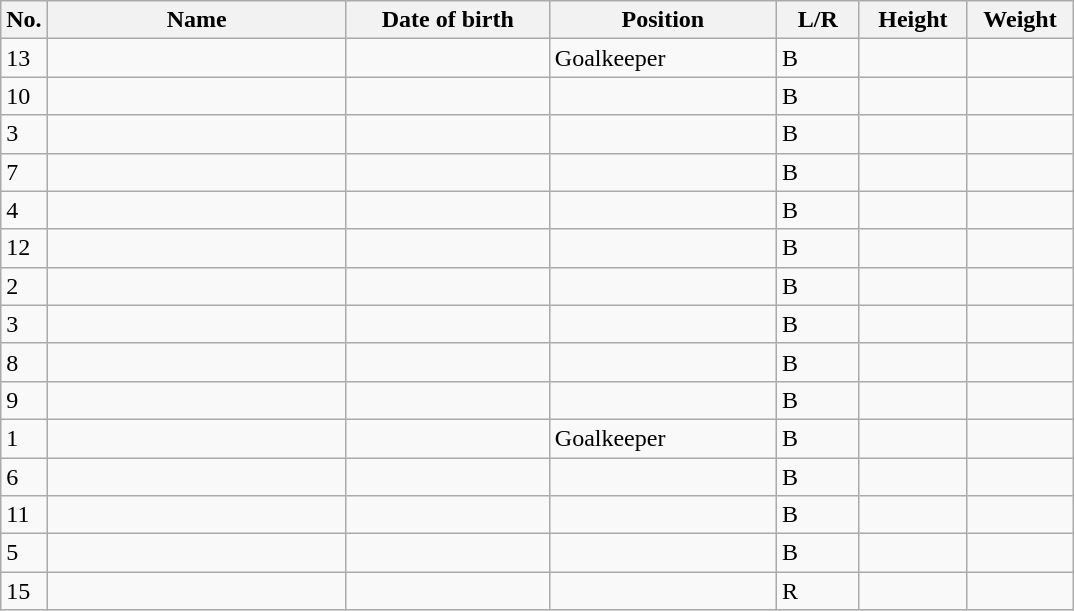<table class="wikitable sortable" style=font-size:100%; text-align:center;>
<tr>
<th>No.</th>
<th style=width:12em>Name</th>
<th style=width:8em>Date of birth</th>
<th style=width:9em>Position</th>
<th style=width:3em>L/R</th>
<th style=width:4em>Height</th>
<th style=width:4em>Weight</th>
</tr>
<tr>
<td>13</td>
<td align=left></td>
<td align=right></td>
<td>Goalkeeper</td>
<td>B</td>
<td></td>
<td></td>
</tr>
<tr>
<td>10</td>
<td align=left></td>
<td align=right></td>
<td></td>
<td>B</td>
<td></td>
<td></td>
</tr>
<tr>
<td>3</td>
<td align=left></td>
<td align=right></td>
<td></td>
<td>B</td>
<td></td>
<td></td>
</tr>
<tr>
<td>7</td>
<td align=left></td>
<td align=right></td>
<td></td>
<td>B</td>
<td></td>
<td></td>
</tr>
<tr>
<td>4</td>
<td align=left></td>
<td align=right></td>
<td></td>
<td>B</td>
<td></td>
<td></td>
</tr>
<tr>
<td>12</td>
<td align=left></td>
<td align=right></td>
<td></td>
<td>B</td>
<td></td>
<td></td>
</tr>
<tr>
<td>2</td>
<td align=left></td>
<td align=right></td>
<td></td>
<td>B</td>
<td></td>
<td></td>
</tr>
<tr>
<td>3</td>
<td align=left></td>
<td align=right></td>
<td></td>
<td>B</td>
<td></td>
<td></td>
</tr>
<tr>
<td>8</td>
<td align=left></td>
<td align=right></td>
<td></td>
<td>B</td>
<td></td>
<td></td>
</tr>
<tr>
<td>9</td>
<td align=left></td>
<td align=right></td>
<td></td>
<td>B</td>
<td></td>
<td></td>
</tr>
<tr>
<td>1</td>
<td align=left></td>
<td align=right></td>
<td>Goalkeeper</td>
<td>B</td>
<td></td>
<td></td>
</tr>
<tr>
<td>6</td>
<td align=left></td>
<td align=right></td>
<td></td>
<td>B</td>
<td></td>
<td></td>
</tr>
<tr>
<td>11</td>
<td align=left></td>
<td align=right></td>
<td></td>
<td>B</td>
<td></td>
<td></td>
</tr>
<tr>
<td>5</td>
<td align=left></td>
<td align=right></td>
<td></td>
<td>B</td>
<td></td>
<td></td>
</tr>
<tr>
<td>15</td>
<td align=left></td>
<td align=right></td>
<td></td>
<td>R</td>
<td></td>
<td></td>
</tr>
</table>
